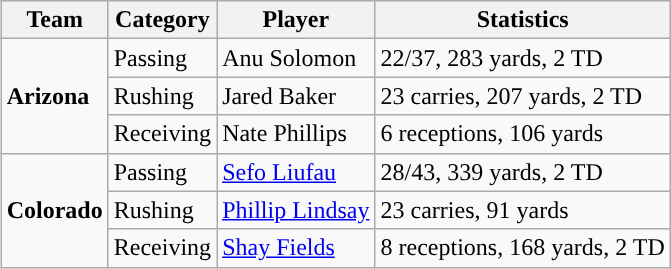<table class="wikitable" style="float: right;">
<tr>
<th>Team</th>
<th>Category</th>
<th>Player</th>
<th>Statistics</th>
</tr>
<tr>
<td rowspan=3><strong>Arizona</strong></td>
<td>Passing</td>
<td>Anu Solomon</td>
<td>22/37, 283 yards, 2 TD</td>
</tr>
<tr>
<td>Rushing</td>
<td>Jared Baker</td>
<td>23 carries, 207 yards, 2 TD</td>
</tr>
<tr>
<td>Receiving</td>
<td>Nate Phillips</td>
<td>6 receptions, 106 yards</td>
</tr>
<tr>
<td rowspan=3><strong>Colorado</strong></td>
<td>Passing</td>
<td><a href='#'>Sefo Liufau</a></td>
<td>28/43, 339 yards, 2 TD</td>
</tr>
<tr>
<td>Rushing</td>
<td><a href='#'>Phillip Lindsay</a></td>
<td>23 carries, 91 yards</td>
</tr>
<tr>
<td>Receiving</td>
<td><a href='#'>Shay Fields</a></td>
<td>8 receptions, 168 yards, 2 TD</td>
</tr>
</table>
